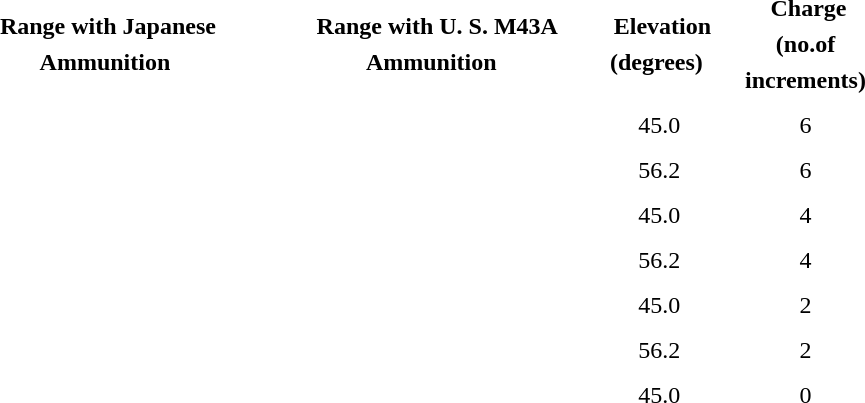<table border=0 width=50% cellspacing=2 cellpadding=2 style="float:left; line-height:1.5;">
<tr>
<th>Range with Japanese Ammunition </th>
<th> Range with U. S. M43A Ammunition </th>
<th> Elevation<br>(degrees) </th>
<th> Charge<br>(no.of increments)</th>
</tr>
<tr style="text-align:center; line-height:1.5;">
<td></td>
<td></td>
<td>45.0</td>
<td>6</td>
</tr>
<tr style="text-align:center; line-height:1.5;">
<td></td>
<td></td>
<td>56.2</td>
<td>6</td>
</tr>
<tr style="text-align:center; line-height:1.5;">
<td></td>
<td></td>
<td>45.0</td>
<td>4</td>
</tr>
<tr style="text-align:center; line-height:1.5;">
<td></td>
<td></td>
<td>56.2</td>
<td>4</td>
</tr>
<tr style="text-align:center; line-height:1.5;">
<td>   </td>
<td></td>
<td>45.0</td>
<td>2</td>
</tr>
<tr style="text-align:center; line-height:1.5;">
<td>     </td>
<td></td>
<td>56.2</td>
<td>2</td>
</tr>
<tr style="text-align:center; line-height:1.5;">
<td>     </td>
<td>    </td>
<td>45.0</td>
<td>0</td>
</tr>
</table>
